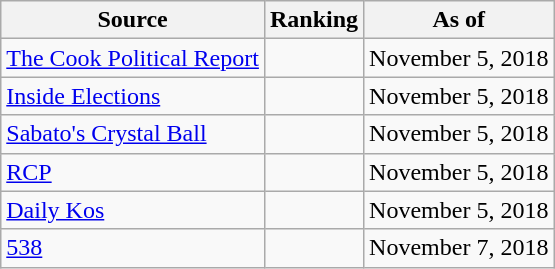<table class="wikitable" style="text-align:center">
<tr>
<th>Source</th>
<th>Ranking</th>
<th>As of</th>
</tr>
<tr>
<td align=left><a href='#'>The Cook Political Report</a></td>
<td></td>
<td>November 5, 2018</td>
</tr>
<tr>
<td align=left><a href='#'>Inside Elections</a></td>
<td></td>
<td>November 5, 2018</td>
</tr>
<tr>
<td align=left><a href='#'>Sabato's Crystal Ball</a></td>
<td></td>
<td>November 5, 2018</td>
</tr>
<tr>
<td align="left"><a href='#'>RCP</a></td>
<td></td>
<td>November 5, 2018</td>
</tr>
<tr>
<td align="left"><a href='#'>Daily Kos</a></td>
<td></td>
<td>November 5, 2018</td>
</tr>
<tr>
<td align="left"><a href='#'>538</a></td>
<td></td>
<td>November 7, 2018</td>
</tr>
</table>
